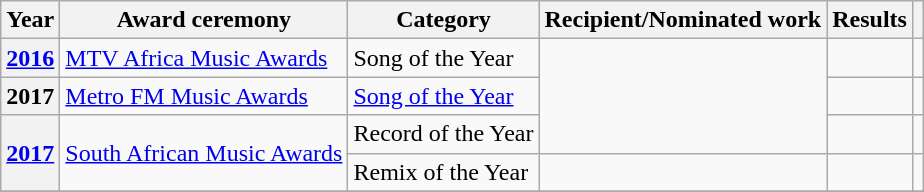<table class="wikitable plainrowheaders">
<tr>
<th>Year</th>
<th>Award ceremony</th>
<th>Category</th>
<th>Recipient/Nominated work</th>
<th>Results</th>
<th></th>
</tr>
<tr>
<th scope="row"><a href='#'>2016</a></th>
<td><a href='#'>MTV Africa Music Awards</a></td>
<td>Song of the Year</td>
<td rowspan="3"></td>
<td></td>
<td></td>
</tr>
<tr>
<th scope="row">2017</th>
<td><a href='#'>Metro FM Music Awards</a></td>
<td><a href='#'>Song of the Year</a></td>
<td></td>
<td></td>
</tr>
<tr>
<th scope="row" rowspan="2"><a href='#'>2017</a></th>
<td rowspan="2"><a href='#'>South African Music Awards</a></td>
<td>Record of the Year</td>
<td></td>
<td></td>
</tr>
<tr>
<td>Remix of the Year</td>
<td></td>
<td></td>
<td></td>
</tr>
<tr>
</tr>
</table>
